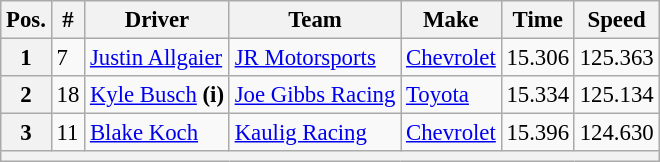<table class="wikitable" style="font-size:95%">
<tr>
<th>Pos.</th>
<th>#</th>
<th>Driver</th>
<th>Team</th>
<th>Make</th>
<th>Time</th>
<th>Speed</th>
</tr>
<tr>
<th>1</th>
<td>7</td>
<td><a href='#'>Justin Allgaier</a></td>
<td><a href='#'>JR Motorsports</a></td>
<td><a href='#'>Chevrolet</a></td>
<td>15.306</td>
<td>125.363</td>
</tr>
<tr>
<th>2</th>
<td>18</td>
<td><a href='#'>Kyle Busch</a> <strong>(i)</strong></td>
<td><a href='#'>Joe Gibbs Racing</a></td>
<td><a href='#'>Toyota</a></td>
<td>15.334</td>
<td>125.134</td>
</tr>
<tr>
<th>3</th>
<td>11</td>
<td><a href='#'>Blake Koch</a></td>
<td><a href='#'>Kaulig Racing</a></td>
<td><a href='#'>Chevrolet</a></td>
<td>15.396</td>
<td>124.630</td>
</tr>
<tr>
<th colspan="7"></th>
</tr>
</table>
